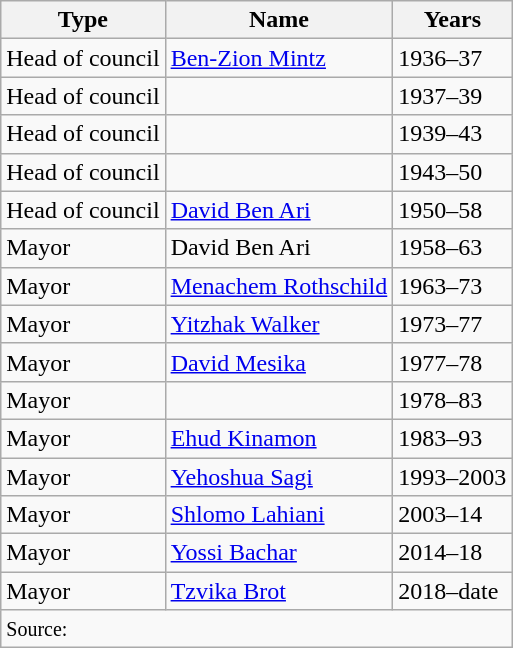<table class="wikitable">
<tr>
<th>Type</th>
<th>Name</th>
<th>Years</th>
</tr>
<tr>
<td>Head of council</td>
<td><a href='#'>Ben-Zion Mintz</a></td>
<td>1936–37</td>
</tr>
<tr>
<td>Head of council</td>
<td></td>
<td>1937–39</td>
</tr>
<tr>
<td>Head of council</td>
<td></td>
<td>1939–43</td>
</tr>
<tr>
<td>Head of council</td>
<td></td>
<td>1943–50</td>
</tr>
<tr>
<td>Head of council</td>
<td><a href='#'>David Ben Ari</a></td>
<td>1950–58</td>
</tr>
<tr>
<td>Mayor</td>
<td>David Ben Ari</td>
<td>1958–63</td>
</tr>
<tr>
<td>Mayor</td>
<td><a href='#'>Menachem Rothschild</a></td>
<td>1963–73</td>
</tr>
<tr>
<td>Mayor</td>
<td><a href='#'>Yitzhak Walker</a></td>
<td>1973–77</td>
</tr>
<tr>
<td>Mayor</td>
<td><a href='#'>David Mesika</a></td>
<td>1977–78</td>
</tr>
<tr>
<td>Mayor</td>
<td></td>
<td>1978–83</td>
</tr>
<tr>
<td>Mayor</td>
<td><a href='#'>Ehud Kinamon</a></td>
<td>1983–93</td>
</tr>
<tr>
<td>Mayor</td>
<td><a href='#'>Yehoshua Sagi</a></td>
<td>1993–2003</td>
</tr>
<tr>
<td>Mayor</td>
<td><a href='#'>Shlomo Lahiani</a></td>
<td>2003–14</td>
</tr>
<tr>
<td>Mayor</td>
<td><a href='#'>Yossi Bachar</a></td>
<td>2014–18</td>
</tr>
<tr>
<td>Mayor</td>
<td><a href='#'>Tzvika Brot</a></td>
<td>2018–date</td>
</tr>
<tr>
<td colspan="3"><small>Source:  </small></td>
</tr>
</table>
